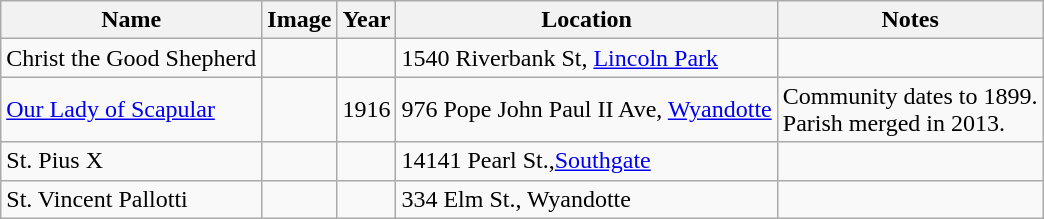<table class="wikitable sortable">
<tr>
<th>Name</th>
<th class="unsortable">Image</th>
<th>Year</th>
<th class="unsortable">Location</th>
<th class="unsortable">Notes</th>
</tr>
<tr>
<td>Christ the Good Shepherd</td>
<td></td>
<td></td>
<td>1540 Riverbank St, <a href='#'>Lincoln Park</a></td>
<td></td>
</tr>
<tr>
<td><a href='#'>Our Lady of Scapular</a></td>
<td></td>
<td>1916</td>
<td>976 Pope John Paul II Ave, <a href='#'>Wyandotte</a></td>
<td>Community dates to 1899. <br> Parish merged in 2013.</td>
</tr>
<tr>
<td>St. Pius X</td>
<td></td>
<td></td>
<td>14141 Pearl St.,<a href='#'>Southgate</a></td>
<td></td>
</tr>
<tr>
<td>St. Vincent Pallotti</td>
<td></td>
<td></td>
<td>334 Elm St., Wyandotte</td>
<td></td>
</tr>
</table>
